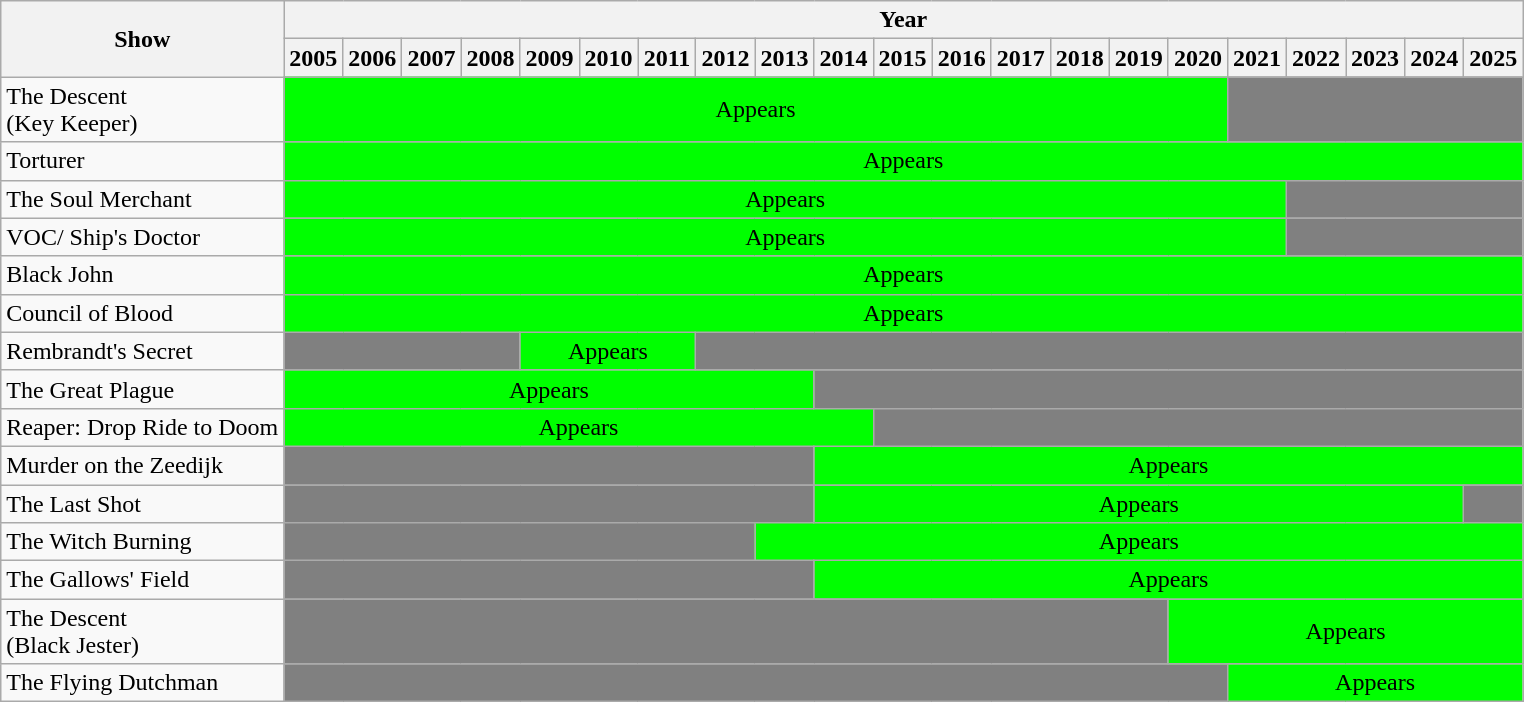<table class="wikitable">
<tr>
<th rowspan="2">Show</th>
<th colspan="21">Year</th>
</tr>
<tr>
<th>2005</th>
<th>2006</th>
<th>2007</th>
<th>2008</th>
<th>2009</th>
<th>2010</th>
<th>2011</th>
<th>2012</th>
<th>2013</th>
<th>2014</th>
<th>2015</th>
<th>2016</th>
<th>2017</th>
<th>2018</th>
<th>2019</th>
<th>2020</th>
<th>2021</th>
<th>2022</th>
<th>2023</th>
<th>2024</th>
<th>2025</th>
</tr>
<tr>
<td>The Descent<br>(Key Keeper)</td>
<td colspan="16" style = "background: lime" align=center>Appears</td>
<td colspan="5" style = "background: gray"></td>
</tr>
<tr>
<td>Torturer</td>
<td colspan="21" style = "background: lime" align=center>Appears</td>
</tr>
<tr>
<td>The Soul Merchant</td>
<td colspan="17" style = "background: lime" align=center>Appears</td>
<td colspan="4" style = "background: gray"></td>
</tr>
<tr>
<td>VOC/ Ship's Doctor</td>
<td colspan="17" style = "background: lime" align=center>Appears</td>
<td colspan="4" style = "background: gray"></td>
</tr>
<tr>
<td>Black John</td>
<td colspan="21" style = "background: lime" align=center>Appears</td>
</tr>
<tr>
<td>Council of Blood</td>
<td colspan="21" style = "background: lime" align=center>Appears</td>
</tr>
<tr>
<td>Rembrandt's Secret</td>
<td colspan="4" align="center"style = "background: gray"></td>
<td colspan="3" style = "background: lime" align="center">Appears</td>
<td colspan="14" align="center" style = "background: gray"></td>
</tr>
<tr>
<td>The Great Plague</td>
<td colspan="9" style = "background: lime" align=center>Appears</td>
<td colspan="12" style = "background: gray"></td>
</tr>
<tr>
<td>Reaper: Drop Ride to Doom</td>
<td colspan="10" style = "background: lime" align=center>Appears</td>
<td colspan="11" style = "background: gray"></td>
</tr>
<tr>
<td>Murder on the Zeedijk</td>
<td colspan="9" style = "background: gray"></td>
<td colspan="12" style = "background: lime" align=center>Appears</td>
</tr>
<tr>
<td>The Last Shot</td>
<td colspan="9" style = "background: gray"></td>
<td colspan="11" style = "background: lime" align=center>Appears</td>
<td style = "background: gray"></td>
</tr>
<tr>
<td>The Witch Burning</td>
<td colspan="8" style = "background: gray"></td>
<td colspan="13" style = "background: lime" align=center>Appears</td>
</tr>
<tr>
<td>The Gallows' Field</td>
<td colspan="9" style = "background: gray"></td>
<td colspan="12" style = "background: lime" align=center>Appears</td>
</tr>
<tr>
<td>The Descent<br>(Black Jester)</td>
<td colspan="15" style = "background: gray"></td>
<td colspan="6" style = "background: lime" align=center>Appears</td>
</tr>
<tr>
<td>The Flying Dutchman</td>
<td colspan="16" style = "background: gray"></td>
<td colspan="5" style = "background: lime" align=center>Appears</td>
</tr>
</table>
